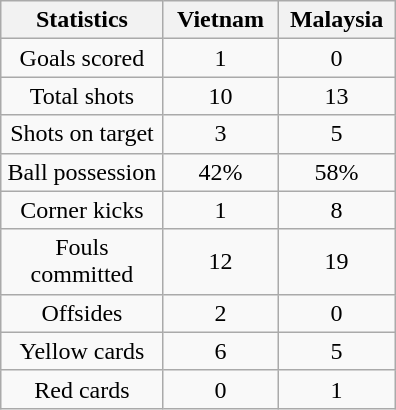<table class="wikitable" style="text-align:center;margin:1em auto;">
<tr>
<th scope=col width=100>Statistics</th>
<th scope=col width=70>Vietnam</th>
<th scope=col width=70>Malaysia</th>
</tr>
<tr>
<td>Goals scored</td>
<td>1</td>
<td>0</td>
</tr>
<tr>
<td>Total shots</td>
<td>10</td>
<td>13</td>
</tr>
<tr>
<td>Shots on target</td>
<td>3</td>
<td>5</td>
</tr>
<tr>
<td>Ball possession</td>
<td>42%</td>
<td>58%</td>
</tr>
<tr>
<td>Corner kicks</td>
<td>1</td>
<td>8</td>
</tr>
<tr>
<td>Fouls committed</td>
<td>12</td>
<td>19</td>
</tr>
<tr>
<td>Offsides</td>
<td>2</td>
<td>0</td>
</tr>
<tr>
<td>Yellow cards</td>
<td>6</td>
<td>5</td>
</tr>
<tr>
<td>Red cards</td>
<td>0</td>
<td>1</td>
</tr>
</table>
